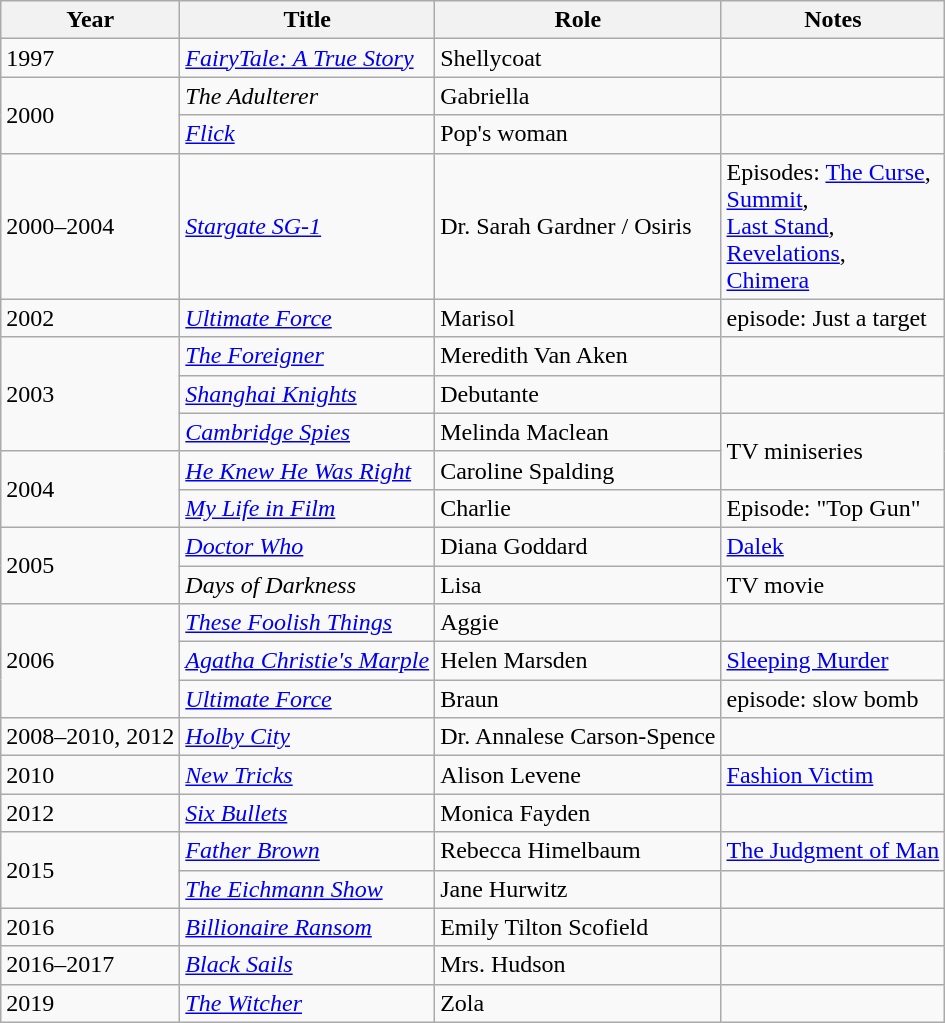<table class="wikitable sortable">
<tr>
<th>Year</th>
<th>Title</th>
<th>Role</th>
<th>Notes</th>
</tr>
<tr>
<td>1997</td>
<td><em><a href='#'>FairyTale: A True Story</a></em></td>
<td>Shellycoat</td>
<td></td>
</tr>
<tr>
<td rowspan="2">2000</td>
<td><em>The Adulterer</em></td>
<td>Gabriella</td>
<td></td>
</tr>
<tr>
<td><em><a href='#'>Flick</a></em></td>
<td>Pop's woman</td>
<td></td>
</tr>
<tr>
<td>2000–2004</td>
<td><em><a href='#'>Stargate SG-1</a></em></td>
<td>Dr. Sarah Gardner / Osiris</td>
<td>Episodes: <a href='#'>The Curse</a>,<br> <a href='#'>Summit</a>,<br> <a href='#'>Last Stand</a>,<br> <a href='#'>Revelations</a>,<br> <a href='#'>Chimera</a></td>
</tr>
<tr>
<td>2002</td>
<td><em><a href='#'>Ultimate Force</a></em></td>
<td>Marisol</td>
<td>episode: Just a target</td>
</tr>
<tr>
<td rowspan="3">2003</td>
<td><em><a href='#'>The Foreigner</a></em></td>
<td>Meredith Van Aken</td>
<td></td>
</tr>
<tr>
<td><em><a href='#'>Shanghai Knights</a></em></td>
<td>Debutante</td>
<td></td>
</tr>
<tr>
<td><em><a href='#'>Cambridge Spies</a></em></td>
<td>Melinda Maclean</td>
<td rowspan="2">TV miniseries</td>
</tr>
<tr>
<td rowspan="2">2004</td>
<td><em><a href='#'>He Knew He Was Right</a></em></td>
<td>Caroline Spalding</td>
</tr>
<tr>
<td><em><a href='#'>My Life in Film</a></em></td>
<td>Charlie</td>
<td>Episode: "Top Gun"</td>
</tr>
<tr>
<td rowspan="2">2005</td>
<td><em><a href='#'>Doctor Who</a></em></td>
<td>Diana Goddard</td>
<td><a href='#'>Dalek</a></td>
</tr>
<tr>
<td><em>Days of Darkness</em></td>
<td>Lisa</td>
<td>TV movie</td>
</tr>
<tr>
<td rowspan="3">2006</td>
<td><em><a href='#'>These Foolish Things</a></em></td>
<td>Aggie</td>
<td></td>
</tr>
<tr>
<td><em><a href='#'>Agatha Christie's Marple</a></em></td>
<td>Helen Marsden</td>
<td><a href='#'>Sleeping Murder</a></td>
</tr>
<tr>
<td><em><a href='#'>Ultimate Force</a></em></td>
<td>Braun</td>
<td>episode: slow bomb</td>
</tr>
<tr>
<td>2008–2010, 2012</td>
<td><em><a href='#'>Holby City</a></em></td>
<td>Dr. Annalese Carson-Spence</td>
<td></td>
</tr>
<tr>
<td>2010</td>
<td><em><a href='#'>New Tricks</a></em></td>
<td>Alison Levene</td>
<td><a href='#'>Fashion Victim</a></td>
</tr>
<tr>
<td>2012</td>
<td><em><a href='#'>Six Bullets</a></em></td>
<td>Monica Fayden</td>
<td></td>
</tr>
<tr>
<td rowspan="2">2015</td>
<td><em><a href='#'>Father Brown</a></em></td>
<td>Rebecca Himelbaum</td>
<td><a href='#'>The Judgment of Man</a></td>
</tr>
<tr>
<td><em><a href='#'>The Eichmann Show</a></em></td>
<td>Jane Hurwitz</td>
<td></td>
</tr>
<tr>
<td>2016</td>
<td><em><a href='#'>Billionaire Ransom</a></em></td>
<td>Emily Tilton Scofield</td>
<td></td>
</tr>
<tr>
<td>2016–2017</td>
<td><em><a href='#'>Black Sails</a></em></td>
<td>Mrs. Hudson</td>
<td></td>
</tr>
<tr>
<td>2019</td>
<td><em><a href='#'>The Witcher</a></em></td>
<td>Zola</td>
<td></td>
</tr>
</table>
